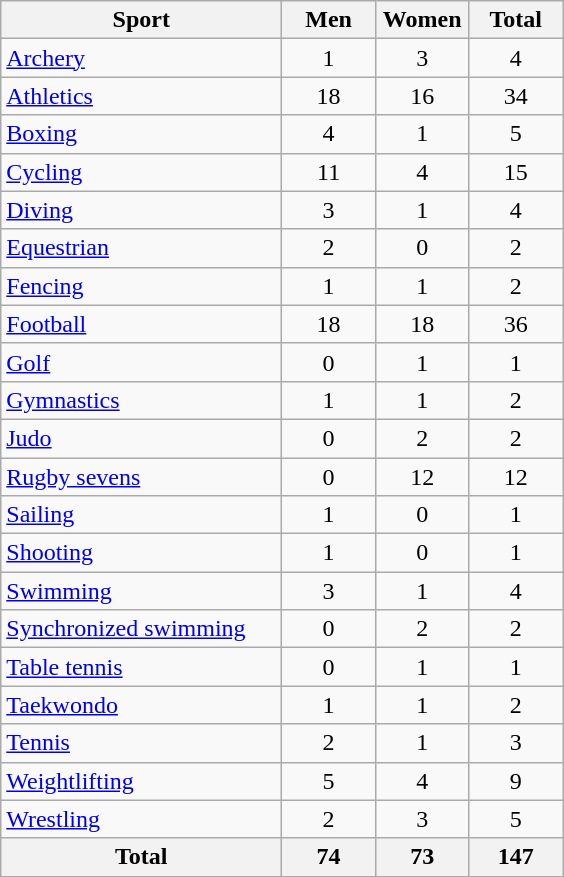<table class="wikitable sortable" style="text-align:center;">
<tr>
<th width=180>Sport</th>
<th width=55>Men</th>
<th width=55>Women</th>
<th width=55>Total</th>
</tr>
<tr>
<td align=left><a href='#'>Archery</a></td>
<td>1</td>
<td>3</td>
<td>4</td>
</tr>
<tr>
<td align=left><a href='#'>Athletics</a></td>
<td>18</td>
<td>16</td>
<td>34</td>
</tr>
<tr>
<td align=left><a href='#'>Boxing</a></td>
<td>4</td>
<td>1</td>
<td>5</td>
</tr>
<tr>
<td align=left><a href='#'>Cycling</a></td>
<td>11</td>
<td>4</td>
<td>15</td>
</tr>
<tr>
<td align=left><a href='#'>Diving</a></td>
<td>3</td>
<td>1</td>
<td>4</td>
</tr>
<tr>
<td align=left><a href='#'>Equestrian</a></td>
<td>2</td>
<td>0</td>
<td>2</td>
</tr>
<tr>
<td align=left><a href='#'>Fencing</a></td>
<td>1</td>
<td>1</td>
<td>2</td>
</tr>
<tr>
<td align=left><a href='#'>Football</a></td>
<td>18</td>
<td>18</td>
<td>36</td>
</tr>
<tr>
<td align=left><a href='#'>Golf</a></td>
<td>0</td>
<td>1</td>
<td>1</td>
</tr>
<tr>
<td align=left><a href='#'>Gymnastics</a></td>
<td>1</td>
<td>1</td>
<td>2</td>
</tr>
<tr>
<td align=left><a href='#'>Judo</a></td>
<td>0</td>
<td>2</td>
<td>2</td>
</tr>
<tr>
<td align=left><a href='#'>Rugby sevens</a></td>
<td>0</td>
<td>12</td>
<td>12</td>
</tr>
<tr>
<td align=left><a href='#'>Sailing</a></td>
<td>1</td>
<td>0</td>
<td>1</td>
</tr>
<tr>
<td align=left><a href='#'>Shooting</a></td>
<td>1</td>
<td>0</td>
<td>1</td>
</tr>
<tr>
<td align=left><a href='#'>Swimming</a></td>
<td>3</td>
<td>1</td>
<td>4</td>
</tr>
<tr>
<td align=left><a href='#'>Synchronized swimming</a></td>
<td>0</td>
<td>2</td>
<td>2</td>
</tr>
<tr>
<td align=left><a href='#'>Table tennis</a></td>
<td>0</td>
<td>1</td>
<td>1</td>
</tr>
<tr>
<td align=left><a href='#'>Taekwondo</a></td>
<td>1</td>
<td>1</td>
<td>2</td>
</tr>
<tr>
<td align=left><a href='#'>Tennis</a></td>
<td>2</td>
<td>1</td>
<td>3</td>
</tr>
<tr>
<td align=left><a href='#'>Weightlifting</a></td>
<td>5</td>
<td>4</td>
<td>9</td>
</tr>
<tr>
<td align=left><a href='#'>Wrestling</a></td>
<td>2</td>
<td>3</td>
<td>5</td>
</tr>
<tr class="sortbottom">
<th>Total</th>
<th>74</th>
<th>73</th>
<th>147</th>
</tr>
</table>
